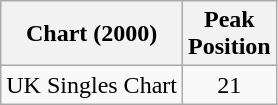<table class="wikitable">
<tr>
<th>Chart (2000)</th>
<th>Peak<br>Position</th>
</tr>
<tr>
<td align="left">UK Singles Chart</td>
<td align="center">21 </td>
</tr>
</table>
